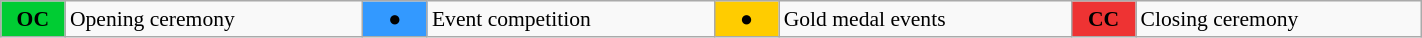<table class="wikitable" style="margin:0.5em auto; font-size:90%; position:relative; width:75%;">
<tr>
<td style="width:2.5em; background:#00cc33; text-align:center"><strong>OC</strong></td>
<td>Opening ceremony</td>
<td style="width:2.5em; background:#3399ff; text-align:center">●</td>
<td>Event competition</td>
<td style="width:2.5em; background:#ffcc00; text-align:center">●</td>
<td>Gold medal events</td>
<td style="width:2.5em; background:#ee3333; text-align:center"><strong>CC</strong></td>
<td>Closing ceremony</td>
</tr>
</table>
